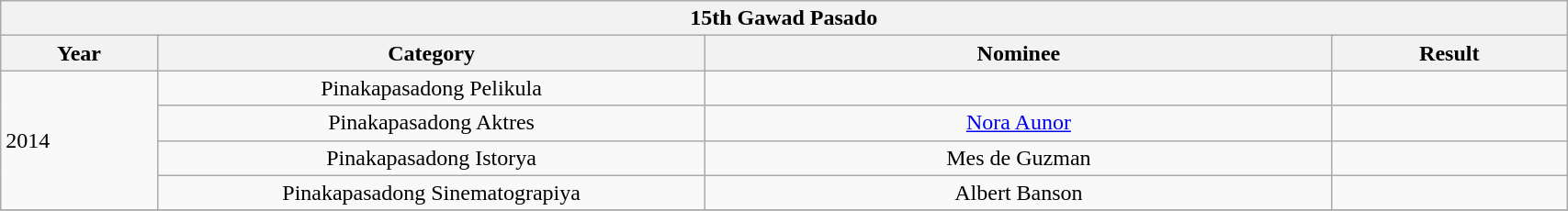<table width="90%" class="wikitable sortable">
<tr>
<th colspan="4" align="center">15th Gawad Pasado</th>
</tr>
<tr>
<th width="10%">Year</th>
<th width="35%">Category</th>
<th width="40%">Nominee</th>
<th width="15%">Result</th>
</tr>
<tr>
<td rowspan="4">2014</td>
<td align="center">Pinakapasadong Pelikula</td>
<td align="center"></td>
<td></td>
</tr>
<tr>
<td align="center">Pinakapasadong Aktres</td>
<td align="center"><a href='#'>Nora Aunor</a></td>
<td></td>
</tr>
<tr>
<td align="center">Pinakapasadong Istorya</td>
<td align="center">Mes de Guzman</td>
<td></td>
</tr>
<tr>
<td align="center">Pinakapasadong Sinematograpiya</td>
<td align="center">Albert Banson</td>
<td></td>
</tr>
<tr>
</tr>
</table>
